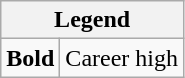<table class="wikitable mw-collapsible mw-collapsed">
<tr>
<th colspan="2">Legend</th>
</tr>
<tr>
<td><strong>Bold</strong></td>
<td>Career high</td>
</tr>
</table>
